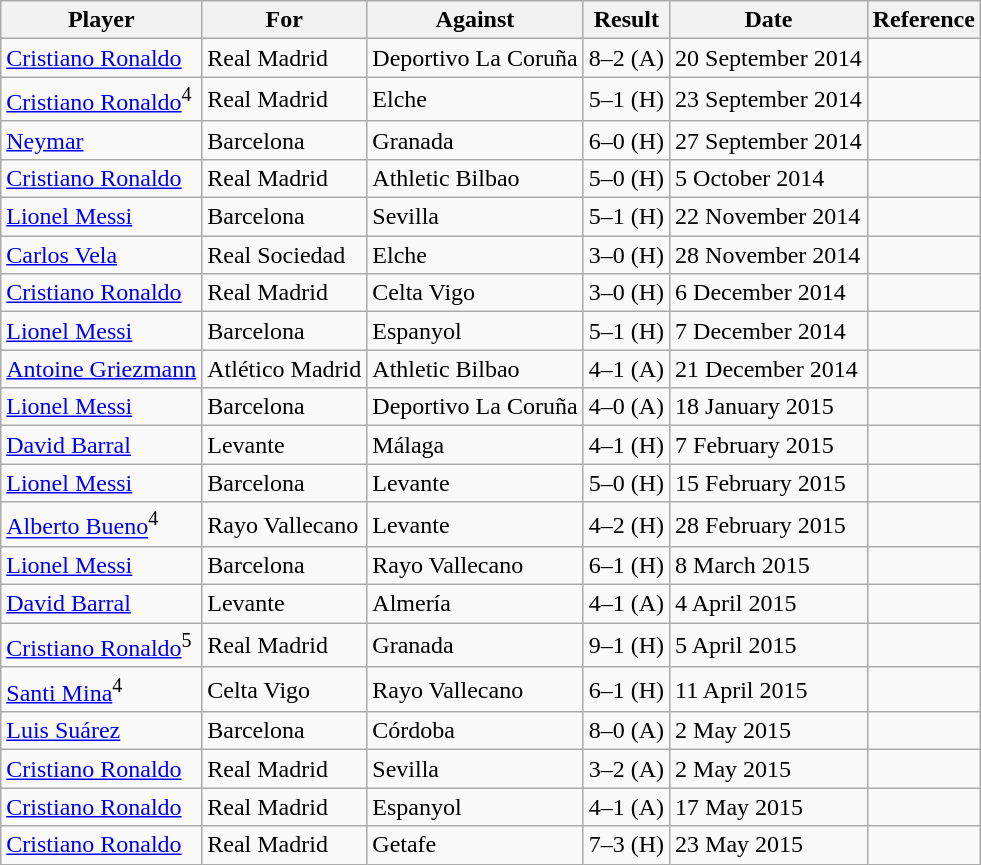<table class="wikitable sortable">
<tr>
<th>Player</th>
<th>For</th>
<th>Against</th>
<th>Result</th>
<th>Date</th>
<th>Reference</th>
</tr>
<tr>
<td> <a href='#'>Cristiano Ronaldo</a></td>
<td>Real Madrid</td>
<td>Deportivo La Coruña</td>
<td style="text-align:center">8–2 (A)</td>
<td>20 September 2014</td>
<td></td>
</tr>
<tr>
<td> <a href='#'>Cristiano Ronaldo</a><sup>4</sup></td>
<td>Real Madrid</td>
<td>Elche</td>
<td style="text-align:center">5–1 (H)</td>
<td>23 September 2014</td>
<td></td>
</tr>
<tr>
<td> <a href='#'>Neymar</a></td>
<td>Barcelona</td>
<td>Granada</td>
<td style="text-align:center">6–0 (H)</td>
<td>27 September 2014</td>
<td></td>
</tr>
<tr>
<td> <a href='#'>Cristiano Ronaldo</a></td>
<td>Real Madrid</td>
<td>Athletic Bilbao</td>
<td style="text-align:center">5–0 (H)</td>
<td>5 October 2014</td>
<td></td>
</tr>
<tr>
<td> <a href='#'>Lionel Messi</a></td>
<td>Barcelona</td>
<td>Sevilla</td>
<td style="text-align:center">5–1 (H)</td>
<td>22 November 2014</td>
<td></td>
</tr>
<tr>
<td> <a href='#'>Carlos Vela</a></td>
<td>Real Sociedad</td>
<td>Elche</td>
<td style="text-align:center">3–0 (H)</td>
<td>28 November 2014</td>
<td></td>
</tr>
<tr>
<td> <a href='#'>Cristiano Ronaldo</a></td>
<td>Real Madrid</td>
<td>Celta Vigo</td>
<td style="text-align:center">3–0 (H)</td>
<td>6 December 2014</td>
<td></td>
</tr>
<tr>
<td> <a href='#'>Lionel Messi</a></td>
<td>Barcelona</td>
<td>Espanyol</td>
<td style="text-align:center">5–1 (H)</td>
<td>7 December 2014</td>
<td></td>
</tr>
<tr>
<td> <a href='#'>Antoine Griezmann</a></td>
<td>Atlético Madrid</td>
<td>Athletic Bilbao</td>
<td style="text-align:center">4–1 (A)</td>
<td>21 December 2014</td>
<td></td>
</tr>
<tr>
<td> <a href='#'>Lionel Messi</a></td>
<td>Barcelona</td>
<td>Deportivo La Coruña</td>
<td style="text-align:center">4–0 (A)</td>
<td>18 January 2015</td>
<td></td>
</tr>
<tr>
<td> <a href='#'>David Barral</a></td>
<td>Levante</td>
<td>Málaga</td>
<td style="text-align:center">4–1 (H)</td>
<td>7 February 2015</td>
<td></td>
</tr>
<tr>
<td> <a href='#'>Lionel Messi</a></td>
<td>Barcelona</td>
<td>Levante</td>
<td style="text-align:center">5–0 (H)</td>
<td>15 February 2015</td>
<td></td>
</tr>
<tr>
<td> <a href='#'>Alberto Bueno</a><sup>4</sup></td>
<td>Rayo Vallecano</td>
<td>Levante</td>
<td style="text-align:center">4–2 (H)</td>
<td>28 February 2015</td>
<td></td>
</tr>
<tr>
<td> <a href='#'>Lionel Messi</a></td>
<td>Barcelona</td>
<td>Rayo Vallecano</td>
<td style="text-align:center">6–1 (H)</td>
<td>8 March 2015</td>
<td></td>
</tr>
<tr>
<td> <a href='#'>David Barral</a></td>
<td>Levante</td>
<td>Almería</td>
<td style="text-align:center">4–1 (A)</td>
<td>4 April 2015</td>
<td></td>
</tr>
<tr>
<td> <a href='#'>Cristiano Ronaldo</a><sup>5</sup></td>
<td>Real Madrid</td>
<td>Granada</td>
<td style="text-align:center">9–1 (H)</td>
<td>5 April 2015</td>
<td></td>
</tr>
<tr>
<td> <a href='#'>Santi Mina</a><sup>4</sup></td>
<td>Celta Vigo</td>
<td>Rayo Vallecano</td>
<td style="text-align:center">6–1 (H)</td>
<td>11 April 2015</td>
<td></td>
</tr>
<tr>
<td> <a href='#'>Luis Suárez</a></td>
<td>Barcelona</td>
<td>Córdoba</td>
<td style="text-align:center">8–0 (A)</td>
<td>2 May 2015</td>
<td></td>
</tr>
<tr>
<td> <a href='#'>Cristiano Ronaldo</a></td>
<td>Real Madrid</td>
<td>Sevilla</td>
<td style="text-align:center">3–2 (A)</td>
<td>2 May 2015</td>
<td></td>
</tr>
<tr>
<td> <a href='#'>Cristiano Ronaldo</a></td>
<td>Real Madrid</td>
<td>Espanyol</td>
<td style="text-align:center">4–1 (A)</td>
<td>17 May 2015</td>
<td></td>
</tr>
<tr>
<td> <a href='#'>Cristiano Ronaldo</a></td>
<td>Real Madrid</td>
<td>Getafe</td>
<td style="text-align:center">7–3 (H)</td>
<td>23 May 2015</td>
<td></td>
</tr>
</table>
